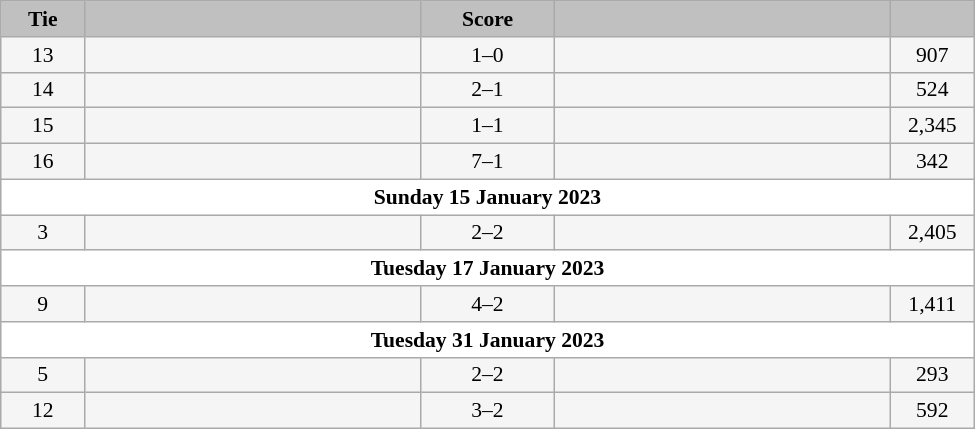<table class="wikitable" style="width: 650px; background:WhiteSmoke; text-align:center; font-size:90%">
<tr>
<td scope="col" style="width:  7.50%; background:silver;"><strong>Tie</strong></td>
<td scope="col" style="width: 30.00%; background:silver;"></td>
<td scope="col" style="width: 12.00%; background:silver;"><strong>Score</strong></td>
<td scope="col" style="width: 30.00%; background:silver;"></td>
<td scope="col" style="width:  7.50%; background:silver;"></td>
</tr>
<tr>
<td>13</td>
<td></td>
<td>1–0</td>
<td></td>
<td>907 </td>
</tr>
<tr>
<td>14</td>
<td></td>
<td>2–1</td>
<td></td>
<td>524 </td>
</tr>
<tr>
<td>15</td>
<td></td>
<td>1–1 </td>
<td></td>
<td>2,345 </td>
</tr>
<tr>
<td>16</td>
<td></td>
<td>7–1</td>
<td></td>
<td>342 </td>
</tr>
<tr>
<td colspan="5" style= background:White><strong>Sunday 15 January 2023</strong></td>
</tr>
<tr>
<td>3</td>
<td></td>
<td>2–2 </td>
<td></td>
<td>2,405 </td>
</tr>
<tr>
<td colspan="5" style= background:White><strong>Tuesday 17 January 2023</strong></td>
</tr>
<tr>
<td>9</td>
<td></td>
<td>4–2</td>
<td></td>
<td>1,411 </td>
</tr>
<tr>
<td colspan="5" style= background:White><strong>Tuesday 31 January 2023</strong></td>
</tr>
<tr>
<td>5</td>
<td></td>
<td>2–2 </td>
<td></td>
<td>293 </td>
</tr>
<tr>
<td>12</td>
<td></td>
<td>3–2</td>
<td></td>
<td>592 </td>
</tr>
</table>
